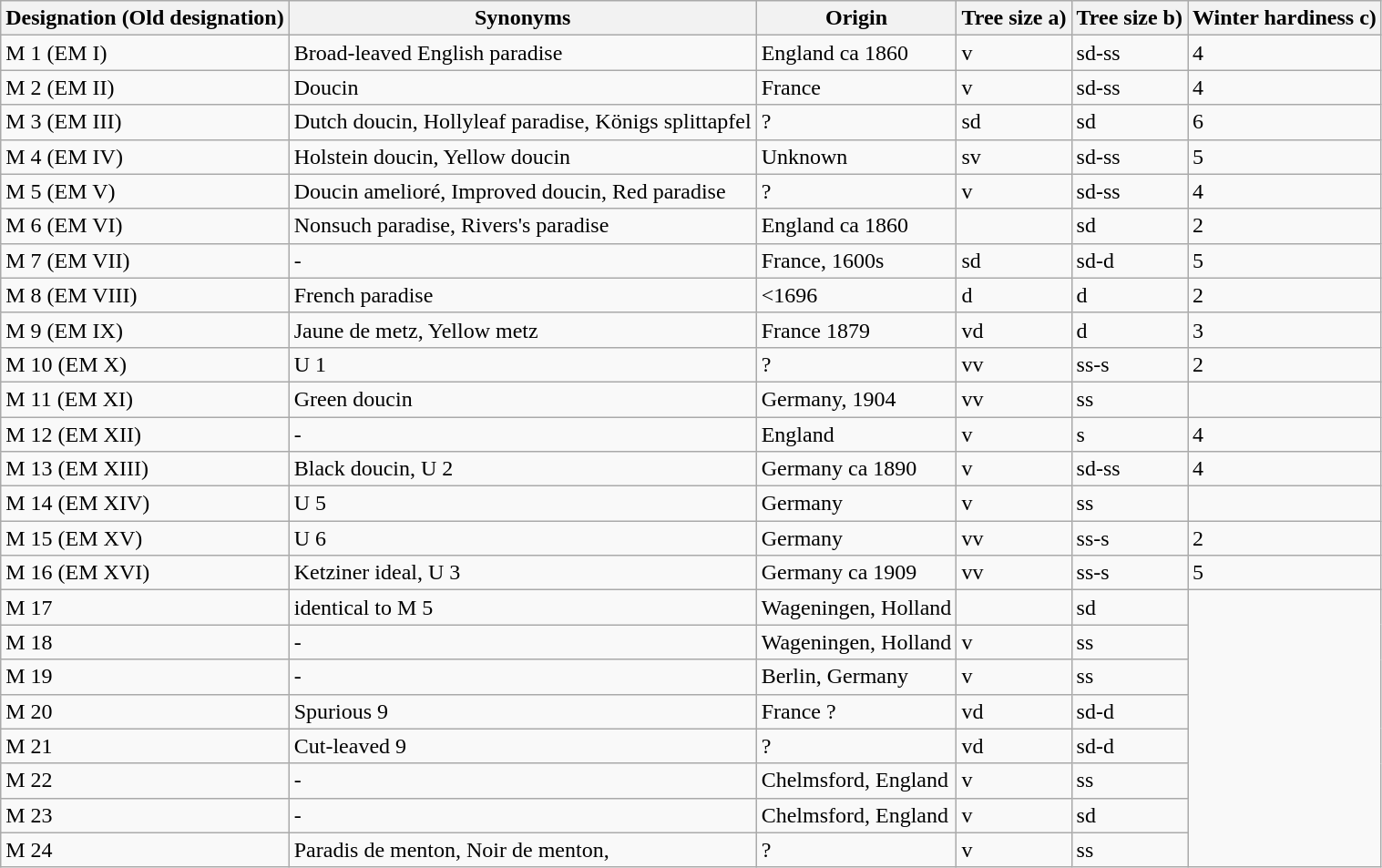<table class="wikitable">
<tr>
<th>Designation (Old designation)</th>
<th>Synonyms</th>
<th>Origin</th>
<th>Tree size a)</th>
<th>Tree size b)</th>
<th>Winter hardiness c)</th>
</tr>
<tr>
<td>M 1 (EM I)</td>
<td>Broad-leaved English paradise</td>
<td>England ca 1860</td>
<td>v</td>
<td>sd-ss</td>
<td>4</td>
</tr>
<tr>
<td>M 2 (EM II)</td>
<td>Doucin</td>
<td>France</td>
<td>v</td>
<td>sd-ss</td>
<td>4</td>
</tr>
<tr>
<td>M 3 (EM III)</td>
<td>Dutch doucin, Hollyleaf paradise, Königs splittapfel</td>
<td>?</td>
<td>sd</td>
<td>sd</td>
<td>6</td>
</tr>
<tr>
<td>M 4 (EM IV)</td>
<td>Holstein doucin, Yellow doucin</td>
<td>Unknown</td>
<td>sv</td>
<td>sd-ss</td>
<td>5</td>
</tr>
<tr>
<td>M 5 (EM V)</td>
<td>Doucin amelioré, Improved doucin, Red paradise</td>
<td>?</td>
<td>v</td>
<td>sd-ss</td>
<td>4</td>
</tr>
<tr>
<td>M 6 (EM VI)</td>
<td>Nonsuch paradise, Rivers's paradise</td>
<td>England ca 1860</td>
<td></td>
<td>sd</td>
<td>2</td>
</tr>
<tr>
<td>M 7 (EM VII)</td>
<td>-</td>
<td>France, 1600s</td>
<td>sd</td>
<td>sd-d</td>
<td>5</td>
</tr>
<tr>
<td>M 8 (EM VIII)</td>
<td>French paradise</td>
<td><1696</td>
<td>d</td>
<td>d</td>
<td>2</td>
</tr>
<tr>
<td>M 9 (EM IX)</td>
<td>Jaune de metz, Yellow metz</td>
<td>France 1879</td>
<td>vd</td>
<td>d</td>
<td>3</td>
</tr>
<tr>
<td>M 10 (EM X)</td>
<td>U 1</td>
<td>?</td>
<td>vv</td>
<td>ss-s</td>
<td>2</td>
</tr>
<tr>
<td>M 11 (EM XI)</td>
<td>Green doucin</td>
<td>Germany, 1904</td>
<td>vv</td>
<td>ss</td>
</tr>
<tr>
<td>M 12 (EM XII)</td>
<td>-</td>
<td>England</td>
<td>v</td>
<td>s</td>
<td>4</td>
</tr>
<tr>
<td>M 13 (EM XIII)</td>
<td>Black doucin, U 2</td>
<td>Germany ca 1890</td>
<td>v</td>
<td>sd-ss</td>
<td>4</td>
</tr>
<tr>
<td>M 14 (EM XIV)</td>
<td>U 5</td>
<td>Germany</td>
<td>v</td>
<td>ss</td>
</tr>
<tr>
<td>M 15 (EM XV)</td>
<td>U 6</td>
<td>Germany</td>
<td>vv</td>
<td>ss-s</td>
<td>2</td>
</tr>
<tr>
<td>M 16 (EM XVI)</td>
<td>Ketziner ideal, U 3</td>
<td>Germany ca 1909</td>
<td>vv</td>
<td>ss-s</td>
<td>5</td>
</tr>
<tr>
<td>M 17</td>
<td>identical to M 5</td>
<td>Wageningen, Holland</td>
<td></td>
<td>sd</td>
</tr>
<tr>
<td>M 18</td>
<td>-</td>
<td>Wageningen, Holland</td>
<td>v</td>
<td>ss</td>
</tr>
<tr>
<td>M 19</td>
<td>-</td>
<td>Berlin, Germany</td>
<td>v</td>
<td>ss</td>
</tr>
<tr>
<td>M 20</td>
<td>Spurious 9</td>
<td>France ?</td>
<td>vd</td>
<td>sd-d</td>
</tr>
<tr>
<td>M 21</td>
<td>Cut-leaved 9</td>
<td>?</td>
<td>vd</td>
<td>sd-d</td>
</tr>
<tr>
<td>M 22</td>
<td>-</td>
<td>Chelmsford, England</td>
<td>v</td>
<td>ss</td>
</tr>
<tr>
<td>M 23</td>
<td>-</td>
<td>Chelmsford, England</td>
<td>v</td>
<td>sd</td>
</tr>
<tr>
<td>M 24</td>
<td>Paradis de menton, Noir de menton,</td>
<td>?</td>
<td>v</td>
<td>ss</td>
</tr>
</table>
